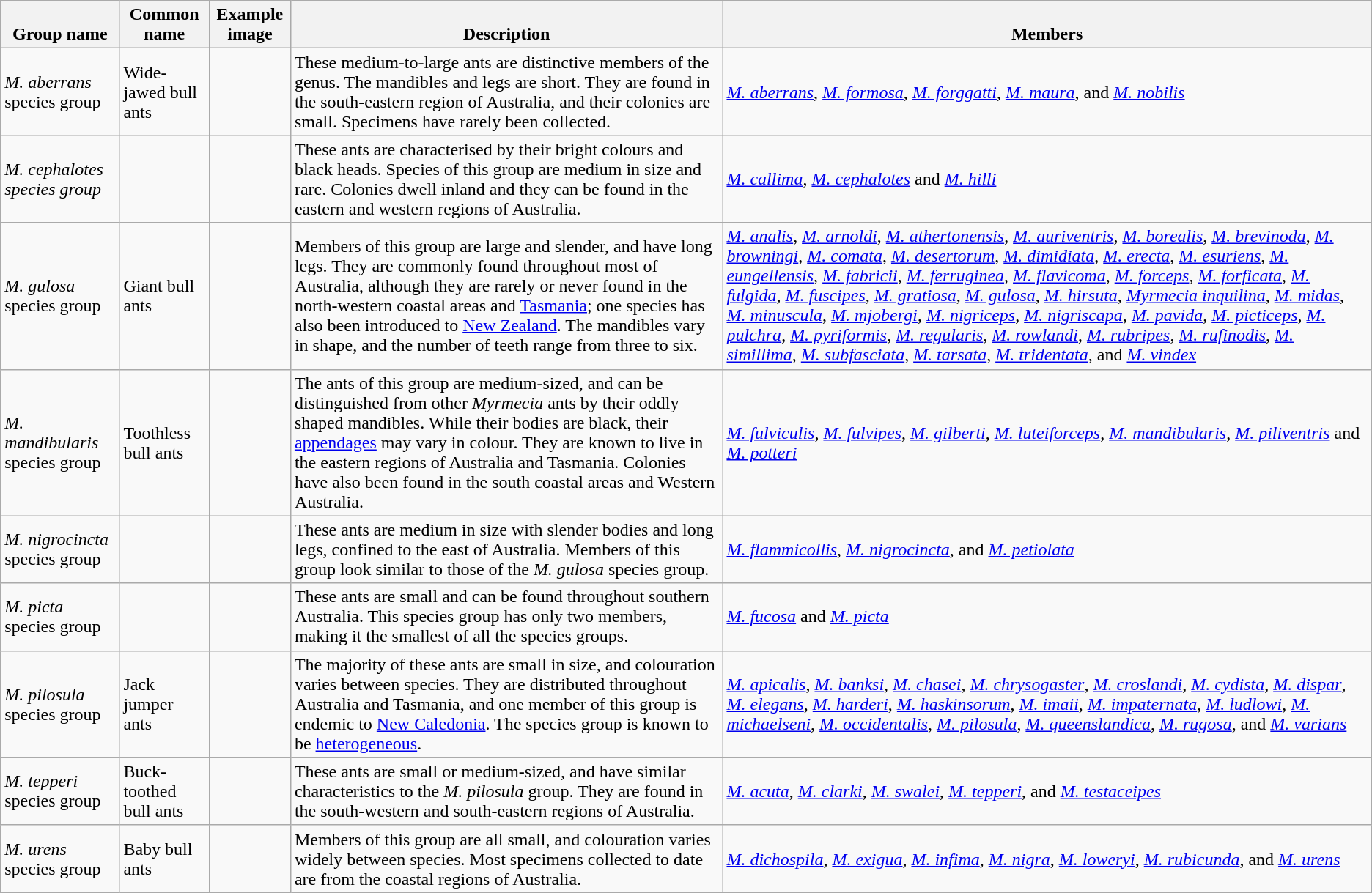<table class="wikitable sortable">
<tr style="vertical-align:bottom;">
<th scope="col">Group name</th>
<th scope="col">Common name</th>
<th scope="col">Example image</th>
<th scope="col">Description</th>
<th scope="col">Members</th>
</tr>
<tr>
<td><em>M. aberrans</em> species group</td>
<td>Wide-jawed bull ants</td>
<td></td>
<td>These medium-to-large ants are distinctive members of the genus. The mandibles and legs are short. They are found in the south-eastern region of Australia, and their colonies are small. Specimens have rarely been collected.</td>
<td><em><a href='#'>M. aberrans</a></em>, <em><a href='#'>M. formosa</a></em>, <em><a href='#'>M. forggatti</a></em>, <em><a href='#'>M. maura</a></em>, and <em><a href='#'>M. nobilis</a></em></td>
</tr>
<tr>
<td><em>M. cephalotes species group</em></td>
<td></td>
<td></td>
<td>These ants are characterised by their bright colours and black heads. Species of this group are medium in size and rare. Colonies dwell inland and they can be found in the eastern and western regions of Australia.</td>
<td><em><a href='#'>M. callima</a></em>, <em><a href='#'>M. cephalotes</a></em> and <em><a href='#'>M. hilli</a></em></td>
</tr>
<tr>
<td><em>M. gulosa</em> species group</td>
<td>Giant bull ants</td>
<td></td>
<td>Members of this group are large and slender, and have long legs. They are commonly found throughout most of Australia, although they are rarely or never found in the north-western coastal areas and <a href='#'>Tasmania</a>; one species has also been introduced to <a href='#'>New Zealand</a>. The mandibles vary in shape, and the number of teeth range from three to six.</td>
<td><em><a href='#'>M. analis</a></em>, <em><a href='#'>M. arnoldi</a></em>, <em><a href='#'>M. athertonensis</a></em>, <em><a href='#'>M. auriventris</a></em>, <em><a href='#'>M. borealis</a></em>, <em><a href='#'>M. brevinoda</a></em>, <em><a href='#'>M. browningi</a></em>, <em><a href='#'>M. comata</a></em>, <em><a href='#'>M. desertorum</a></em>, <em><a href='#'>M. dimidiata</a></em>, <em><a href='#'>M. erecta</a></em>, <em><a href='#'>M. esuriens</a></em>, <em><a href='#'>M. eungellensis</a></em>, <em><a href='#'>M. fabricii</a></em>, <em><a href='#'>M. ferruginea</a></em>, <em><a href='#'>M. flavicoma</a></em>, <em><a href='#'>M. forceps</a></em>, <em><a href='#'>M. forficata</a></em>, <em><a href='#'>M. fulgida</a></em>, <em><a href='#'>M. fuscipes</a></em>, <em><a href='#'>M. gratiosa</a></em>, <em><a href='#'>M. gulosa</a></em>, <em><a href='#'>M. hirsuta</a></em>, <em><a href='#'>Myrmecia inquilina</a></em>, <em><a href='#'>M. midas</a></em>, <em><a href='#'>M. minuscula</a></em>, <em><a href='#'>M. mjobergi</a></em>, <em><a href='#'>M. nigriceps</a></em>, <em><a href='#'>M. nigriscapa</a></em>, <em><a href='#'>M. pavida</a></em>, <em><a href='#'>M. picticeps</a></em>, <em><a href='#'>M. pulchra</a></em>, <em><a href='#'>M. pyriformis</a></em>, <em><a href='#'>M. regularis</a></em>, <em><a href='#'>M. rowlandi</a></em>, <em><a href='#'>M. rubripes</a></em>, <em><a href='#'>M. rufinodis</a></em>, <em><a href='#'>M. simillima</a></em>, <em><a href='#'>M. subfasciata</a></em>, <em><a href='#'>M. tarsata</a></em>, <em><a href='#'>M. tridentata</a></em>, and <em><a href='#'>M. vindex</a></em></td>
</tr>
<tr>
<td><em>M. mandibularis</em> species group</td>
<td>Toothless bull ants</td>
<td></td>
<td>The ants of this group are medium-sized, and can be distinguished from other <em>Myrmecia</em> ants by their oddly shaped mandibles. While their bodies are black, their <a href='#'>appendages</a> may vary in colour. They are known to live in the eastern regions of Australia and Tasmania. Colonies have also been found in the south coastal areas and Western Australia.</td>
<td><em><a href='#'>M. fulviculis</a></em>, <em><a href='#'>M. fulvipes</a></em>, <em><a href='#'>M. gilberti</a></em>, <em><a href='#'>M. luteiforceps</a></em>, <em><a href='#'>M. mandibularis</a></em>, <em><a href='#'>M. piliventris</a></em> and <em><a href='#'>M. potteri</a></em></td>
</tr>
<tr>
<td><em>M. nigrocincta</em> species group</td>
<td></td>
<td></td>
<td>These ants are medium in size with slender bodies and long legs, confined to the east of Australia. Members of this group look similar to those of the <em>M. gulosa</em> species group.</td>
<td><em><a href='#'>M. flammicollis</a></em>, <em><a href='#'>M. nigrocincta</a></em>, and <em><a href='#'>M. petiolata</a></em></td>
</tr>
<tr>
<td><em>M. picta</em> species group</td>
<td></td>
<td></td>
<td>These ants are small and can be found throughout southern Australia. This species group has only two members, making it the smallest of all the species groups.</td>
<td><em><a href='#'>M. fucosa</a></em> and <em><a href='#'>M. picta</a></em></td>
</tr>
<tr>
<td><em>M. pilosula</em> species group</td>
<td>Jack jumper ants</td>
<td></td>
<td>The majority of these ants are small in size, and colouration varies between species. They are distributed throughout Australia and Tasmania, and one member of this group is endemic to <a href='#'>New Caledonia</a>. The species group is known to be <a href='#'>heterogeneous</a>.</td>
<td><em><a href='#'>M. apicalis</a></em>, <em><a href='#'>M. banksi</a></em>, <em><a href='#'>M. chasei</a></em>, <em><a href='#'>M. chrysogaster</a></em>, <em><a href='#'>M. croslandi</a></em>, <em><a href='#'>M. cydista</a></em>, <em><a href='#'>M. dispar</a></em>, <em><a href='#'>M. elegans</a></em>, <em><a href='#'>M. harderi</a></em>, <em><a href='#'>M. haskinsorum</a></em>, <em><a href='#'>M. imaii</a></em>, <em><a href='#'>M. impaternata</a></em>, <em><a href='#'>M. ludlowi</a></em>, <em><a href='#'>M. michaelseni</a></em>, <em><a href='#'>M. occidentalis</a></em>, <em><a href='#'>M. pilosula</a></em>, <em><a href='#'>M. queenslandica</a></em>, <em><a href='#'>M. rugosa</a></em>, and <em><a href='#'>M. varians</a></em></td>
</tr>
<tr>
<td><em>M. tepperi</em> species group</td>
<td>Buck-toothed bull ants</td>
<td></td>
<td>These ants are small or medium-sized, and have similar characteristics to the <em>M. pilosula</em> group. They are found in the south-western and south-eastern regions of Australia.</td>
<td><em><a href='#'>M. acuta</a></em>, <em><a href='#'>M. clarki</a></em>, <em><a href='#'>M. swalei</a></em>, <em><a href='#'>M. tepperi</a></em>, and <em><a href='#'>M. testaceipes</a></em></td>
</tr>
<tr>
<td><em>M. urens</em> species group</td>
<td>Baby bull ants</td>
<td></td>
<td>Members of this group are all small, and colouration varies widely between species. Most specimens collected to date are from the coastal regions of Australia.</td>
<td><em><a href='#'>M. dichospila</a></em>, <em><a href='#'>M. exigua</a></em>, <em><a href='#'>M. infima</a></em>, <em><a href='#'>M. nigra</a></em>, <em><a href='#'>M. loweryi</a></em>, <em><a href='#'>M. rubicunda</a></em>, and <em><a href='#'>M. urens</a></em></td>
</tr>
</table>
